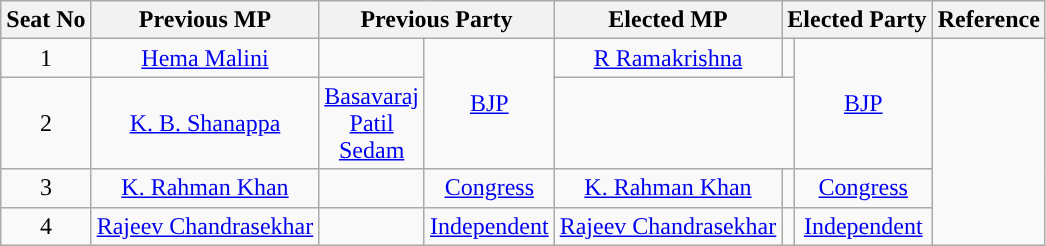<table class="wikitable">
<tr>
<th>Seat No</th>
<th>Previous MP</th>
<th colspan=2>Previous Party</th>
<th>Elected MP</th>
<th colspan=2>Elected Party</th>
<th>Reference</th>
</tr>
<tr style="text-align:center;">
<td>1</td>
<td><a href='#'>Hema Malini</a></td>
<td width="1px"></td>
<td rowspan=2><a href='#'>BJP</a></td>
<td><a href='#'>R Ramakrishna</a></td>
<td width="1px"></td>
<td rowspan=2><a href='#'>BJP</a></td>
<td rowspan=4></td>
</tr>
<tr style="text-align:center;">
<td>2</td>
<td><a href='#'>K. B. Shanappa</a></td>
<td><a href='#'>Basavaraj Patil Sedam</a></td>
</tr>
<tr style="text-align:center;">
<td>3</td>
<td><a href='#'>K. Rahman Khan</a></td>
<td width="1px"></td>
<td><a href='#'>Congress</a></td>
<td><a href='#'>K. Rahman Khan</a></td>
<td width="1px"></td>
<td><a href='#'>Congress</a></td>
</tr>
<tr style="text-align:center;">
<td>4</td>
<td><a href='#'>Rajeev Chandrasekhar</a></td>
<td width="1px"></td>
<td><a href='#'>Independent</a></td>
<td><a href='#'>Rajeev Chandrasekhar</a></td>
<td width="1px"></td>
<td><a href='#'>Independent</a></td>
</tr>
</table>
